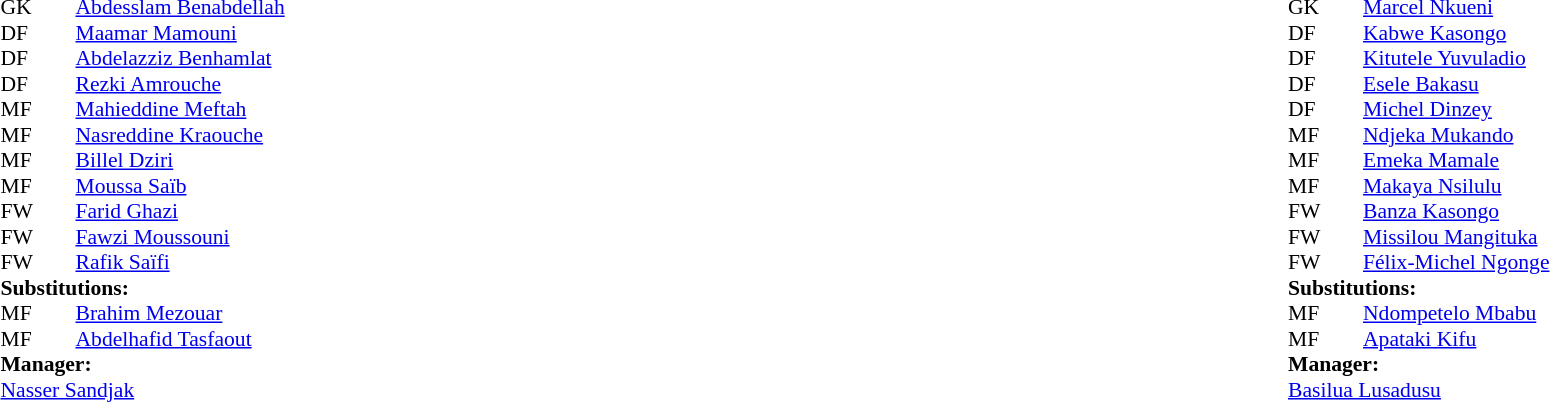<table width="100%">
<tr>
<td valign="top" width="50%"><br><table style="font-size: 90%" cellspacing="0" cellpadding="0">
<tr>
<th width="25"></th>
<th width="25"></th>
</tr>
<tr>
<td>GK</td>
<td></td>
<td><a href='#'>Abdesslam Benabdellah</a></td>
</tr>
<tr>
<td>DF</td>
<td></td>
<td><a href='#'>Maamar Mamouni</a></td>
</tr>
<tr>
<td>DF</td>
<td></td>
<td><a href='#'>Abdelazziz Benhamlat</a></td>
</tr>
<tr>
<td>DF</td>
<td></td>
<td><a href='#'>Rezki Amrouche</a></td>
</tr>
<tr>
<td>MF</td>
<td></td>
<td><a href='#'>Mahieddine Meftah</a></td>
</tr>
<tr>
<td>MF</td>
<td></td>
<td><a href='#'>Nasreddine Kraouche</a></td>
</tr>
<tr>
<td>MF</td>
<td></td>
<td><a href='#'>Billel Dziri</a></td>
</tr>
<tr>
<td>MF</td>
<td></td>
<td><a href='#'>Moussa Saïb</a></td>
</tr>
<tr>
<td>FW</td>
<td></td>
<td><a href='#'>Farid Ghazi</a></td>
</tr>
<tr>
<td>FW</td>
<td></td>
<td><a href='#'>Fawzi Moussouni</a></td>
<td></td>
<td></td>
</tr>
<tr>
<td>FW</td>
<td></td>
<td><a href='#'>Rafik Saïfi</a></td>
<td></td>
<td></td>
</tr>
<tr>
<td colspan=3><strong>Substitutions:</strong></td>
</tr>
<tr>
<td>MF</td>
<td></td>
<td><a href='#'>Brahim Mezouar</a></td>
<td></td>
<td></td>
</tr>
<tr>
<td>MF</td>
<td></td>
<td><a href='#'>Abdelhafid Tasfaout</a></td>
<td></td>
<td></td>
</tr>
<tr>
<td colspan=3><strong>Manager:</strong></td>
</tr>
<tr>
<td colspan=3> <a href='#'>Nasser Sandjak</a></td>
</tr>
</table>
</td>
<td valign="top"></td>
<td valign="top" width="50%"><br><table style="font-size: 90%" cellspacing="0" cellpadding="0" align="center">
<tr>
<th width=25></th>
<th width=25></th>
</tr>
<tr>
<td>GK</td>
<td></td>
<td><a href='#'>Marcel Nkueni</a></td>
</tr>
<tr>
<td>DF</td>
<td></td>
<td><a href='#'>Kabwe Kasongo</a></td>
</tr>
<tr>
<td>DF</td>
<td></td>
<td><a href='#'>Kitutele Yuvuladio</a></td>
</tr>
<tr>
<td>DF</td>
<td></td>
<td><a href='#'>Esele Bakasu</a></td>
</tr>
<tr>
<td>DF</td>
<td></td>
<td><a href='#'>Michel Dinzey</a></td>
</tr>
<tr>
<td>MF</td>
<td></td>
<td><a href='#'>Ndjeka Mukando</a></td>
</tr>
<tr>
<td>MF</td>
<td></td>
<td><a href='#'>Emeka Mamale</a></td>
<td></td>
<td></td>
</tr>
<tr>
<td>MF</td>
<td></td>
<td><a href='#'>Makaya Nsilulu</a></td>
<td></td>
<td></td>
</tr>
<tr>
<td>FW</td>
<td></td>
<td><a href='#'>Banza Kasongo</a></td>
</tr>
<tr>
<td>FW</td>
<td></td>
<td><a href='#'>Missilou Mangituka</a></td>
</tr>
<tr>
<td>FW</td>
<td></td>
<td><a href='#'>Félix-Michel Ngonge</a></td>
</tr>
<tr>
<td colspan=3><strong>Substitutions:</strong></td>
</tr>
<tr>
<td>MF</td>
<td></td>
<td><a href='#'>Ndompetelo Mbabu</a></td>
<td></td>
<td></td>
</tr>
<tr>
<td>MF</td>
<td></td>
<td><a href='#'>Apataki Kifu</a></td>
<td></td>
<td></td>
</tr>
<tr>
<td colspan=3><strong>Manager:</strong></td>
</tr>
<tr>
<td colspan=3> <a href='#'>Basilua Lusadusu</a></td>
</tr>
</table>
</td>
</tr>
</table>
